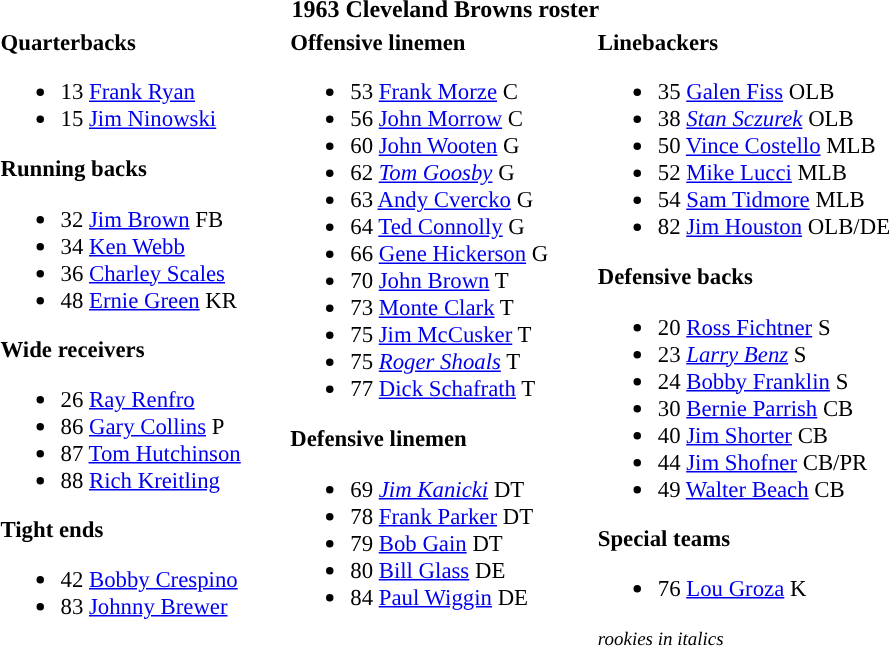<table class="toccolours" style="text-align: left;">
<tr>
<th colspan="7" style="text-align:center;">1963 Cleveland Browns roster</th>
</tr>
<tr>
<td style="font-size: 95%;" valign="top"><strong>Quarterbacks</strong><br><ul><li><span>13</span> <a href='#'>Frank Ryan</a></li><li><span>15</span> <a href='#'>Jim Ninowski</a></li></ul><strong>Running backs</strong><ul><li><span>32</span> <a href='#'>Jim Brown</a> FB</li><li><span>34</span> <a href='#'>Ken Webb</a></li><li><span>36</span> <a href='#'>Charley Scales</a></li><li><span>48</span> <a href='#'>Ernie Green</a> KR</li></ul><strong>Wide receivers</strong><ul><li><span>26</span> <a href='#'>Ray Renfro</a></li><li><span>86</span> <a href='#'>Gary Collins</a> P</li><li><span>87</span> <a href='#'>Tom Hutchinson</a></li><li><span>88</span> <a href='#'>Rich Kreitling</a></li></ul><strong>Tight ends</strong><ul><li><span>42</span> <a href='#'>Bobby Crespino</a></li><li><span>83</span> <a href='#'>Johnny Brewer</a></li></ul></td>
<td style="width: 25px;"></td>
<td style="font-size: 95%;" valign="top"><strong>Offensive linemen</strong><br><ul><li><span>53</span> <a href='#'>Frank Morze</a> C</li><li><span>56</span> <a href='#'>John Morrow</a> C</li><li><span>60</span> <a href='#'>John Wooten</a> G</li><li><span>62</span> <em><a href='#'>Tom Goosby</a></em> G</li><li><span>63</span> <a href='#'>Andy Cvercko</a> G</li><li><span>64</span> <a href='#'>Ted Connolly</a> G</li><li><span>66</span> <a href='#'>Gene Hickerson</a> G</li><li><span>70</span> <a href='#'>John Brown</a> T</li><li><span>73</span> <a href='#'>Monte Clark</a> T</li><li><span>75</span> <a href='#'>Jim McCusker</a> T</li><li><span>75</span> <em><a href='#'>Roger Shoals</a></em> T</li><li><span>77</span> <a href='#'>Dick Schafrath</a> T</li></ul><strong>Defensive linemen</strong><ul><li><span>69</span> <em><a href='#'>Jim Kanicki</a></em> DT</li><li><span>78</span> <a href='#'>Frank Parker</a> DT</li><li><span>79</span> <a href='#'>Bob Gain</a> DT</li><li><span>80</span> <a href='#'>Bill Glass</a> DE</li><li><span>84</span> <a href='#'>Paul Wiggin</a> DE</li></ul></td>
<td style="width: 25px;"></td>
<td style="font-size: 95%;" valign="top"><strong>Linebackers</strong><br><ul><li><span>35</span> <a href='#'>Galen Fiss</a> OLB</li><li><span>38</span> <em><a href='#'>Stan Sczurek</a></em> OLB</li><li><span>50</span> <a href='#'>Vince Costello</a> MLB</li><li><span>52</span> <a href='#'>Mike Lucci</a> MLB</li><li><span>54</span> <a href='#'>Sam Tidmore</a> MLB</li><li><span>82</span> <a href='#'>Jim Houston</a> OLB/DE</li></ul><strong>Defensive backs</strong><ul><li><span>20</span> <a href='#'>Ross Fichtner</a> S</li><li><span>23</span> <em><a href='#'>Larry Benz</a></em> S</li><li><span>24</span> <a href='#'>Bobby Franklin</a> S</li><li><span>30</span> <a href='#'>Bernie Parrish</a> CB</li><li><span>40</span> <a href='#'>Jim Shorter</a> CB</li><li><span>44</span> <a href='#'>Jim Shofner</a> CB/PR</li><li><span>49</span> <a href='#'>Walter Beach</a> CB</li></ul><strong>Special teams</strong><ul><li><span>76</span> <a href='#'>Lou Groza</a> K</li></ul><small><em>rookies in italics</em></small></td>
</tr>
</table>
